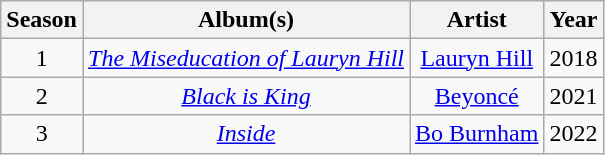<table class="wikitable" style="text-align: center">
<tr>
<th>Season</th>
<th>Album(s)</th>
<th>Artist</th>
<th>Year</th>
</tr>
<tr>
<td>1</td>
<td><em><a href='#'>The Miseducation of Lauryn Hill</a></em></td>
<td><a href='#'>Lauryn Hill</a></td>
<td>2018</td>
</tr>
<tr>
<td>2</td>
<td><em><a href='#'>Black is King</a></em></td>
<td><a href='#'>Beyoncé</a></td>
<td>2021</td>
</tr>
<tr>
<td>3</td>
<td><a href='#'><em>Inside</em></a></td>
<td><a href='#'>Bo Burnham</a></td>
<td>2022</td>
</tr>
</table>
